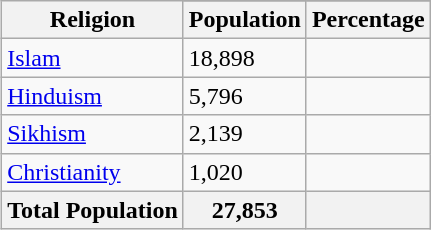<table class="wikitable" style="float:right;">
<tr>
<th rowspan="2">Religion</th>
</tr>
<tr>
<th>Population</th>
<th>Percentage</th>
</tr>
<tr>
<td><a href='#'>Islam</a> </td>
<td>18,898</td>
<td></td>
</tr>
<tr>
<td><a href='#'>Hinduism</a> </td>
<td>5,796</td>
<td></td>
</tr>
<tr>
<td><a href='#'>Sikhism</a> </td>
<td>2,139</td>
<td></td>
</tr>
<tr>
<td><a href='#'>Christianity</a> </td>
<td>1,020</td>
<td></td>
</tr>
<tr>
<th>Total Population</th>
<th>27,853</th>
<th></th>
</tr>
</table>
